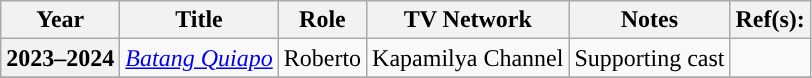<table class= "wikitable plainrowheaders sortable">
<tr>
<th scope="col">Year</th>
<th scope="col">Title</th>
<th scope="col">Role</th>
<th style="width:15 %">TV Network</th>
<th>Notes</th>
<th>Ref(s):</th>
</tr>
<tr>
<th scope="row">2023–2024</th>
<td><em><a href='#'>Batang Quiapo</a></em></td>
<td>Roberto</td>
<td>Kapamilya Channel</td>
<td>Supporting cast</td>
<td></td>
</tr>
<tr>
</tr>
</table>
